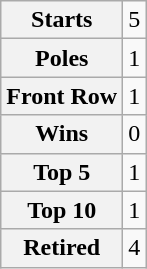<table class="wikitable" style="text-align:center">
<tr>
<th>Starts</th>
<td>5</td>
</tr>
<tr>
<th>Poles</th>
<td>1</td>
</tr>
<tr>
<th>Front Row</th>
<td>1</td>
</tr>
<tr>
<th>Wins</th>
<td>0</td>
</tr>
<tr>
<th>Top 5</th>
<td>1</td>
</tr>
<tr>
<th>Top 10</th>
<td>1</td>
</tr>
<tr>
<th>Retired</th>
<td>4</td>
</tr>
</table>
